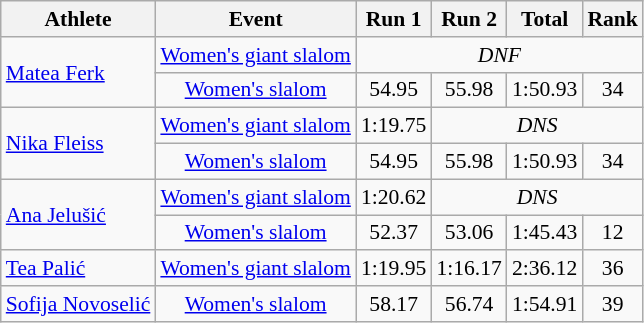<table class="wikitable" style="font-size:90%">
<tr>
<th>Athlete</th>
<th>Event</th>
<th>Run 1</th>
<th>Run 2</th>
<th>Total</th>
<th>Rank</th>
</tr>
<tr>
<td rowspan="2"><a href='#'>Matea Ferk</a></td>
<td align="center"><a href='#'>Women's giant slalom</a></td>
<td colspan="4" align="center"><em>DNF</em></td>
</tr>
<tr>
<td align="center"><a href='#'>Women's slalom</a></td>
<td align="center">54.95</td>
<td align="center">55.98</td>
<td align="center">1:50.93</td>
<td align="center">34</td>
</tr>
<tr>
<td rowspan="2"><a href='#'>Nika Fleiss</a></td>
<td align="center"><a href='#'>Women's giant slalom</a></td>
<td>1:19.75</td>
<td colspan="3" align="center"><em>DNS</em></td>
</tr>
<tr>
<td align="center"><a href='#'>Women's slalom</a></td>
<td align="center">54.95</td>
<td align="center">55.98</td>
<td align="center">1:50.93</td>
<td align="center">34</td>
</tr>
<tr>
<td rowspan="2"><a href='#'>Ana Jelušić</a></td>
<td align="center"><a href='#'>Women's giant slalom</a></td>
<td align="center">1:20.62</td>
<td colspan="3" align="center"><em>DNS</em></td>
</tr>
<tr>
<td align="center"><a href='#'>Women's slalom</a></td>
<td align="center">52.37</td>
<td align="center">53.06</td>
<td align="center">1:45.43</td>
<td align="center">12</td>
</tr>
<tr>
<td><a href='#'>Tea Palić</a></td>
<td align="center"><a href='#'>Women's giant slalom</a></td>
<td align="center">1:19.95</td>
<td align="center">1:16.17</td>
<td align="center">2:36.12</td>
<td align="center">36</td>
</tr>
<tr>
<td><a href='#'>Sofija Novoselić</a></td>
<td align="center"><a href='#'>Women's slalom</a></td>
<td align="center">58.17</td>
<td align="center">56.74</td>
<td align="center">1:54.91</td>
<td align="center">39</td>
</tr>
</table>
